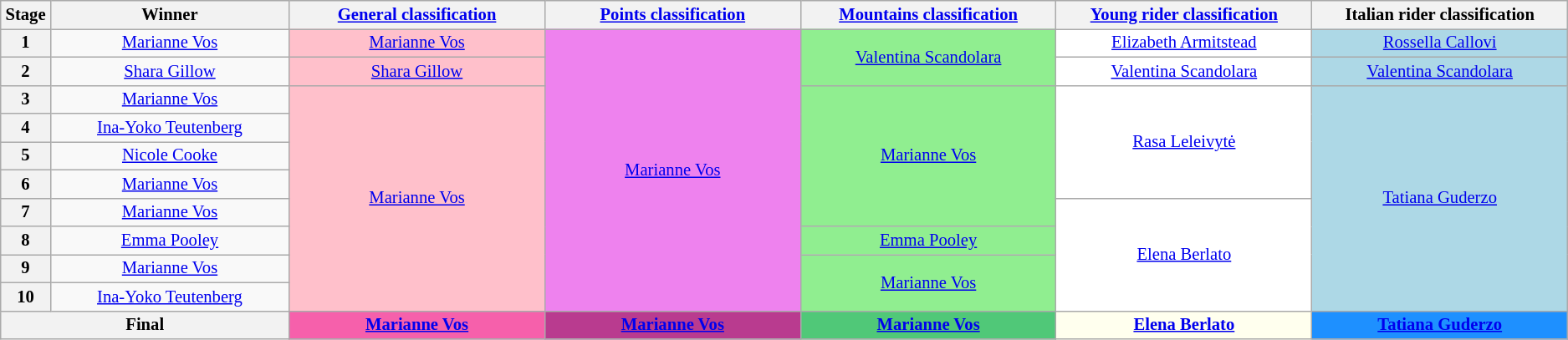<table class="wikitable" style="text-align: center; font-size:86%;">
<tr style="background-color: #efefef;">
<th width="1%">Stage</th>
<th width="14%">Winner</th>
<th width="15%"><a href='#'>General classification</a><br></th>
<th width="15%"><a href='#'>Points classification</a><br></th>
<th width="15%"><a href='#'>Mountains classification</a><br></th>
<th width="15%"><a href='#'>Young rider classification</a><br></th>
<th width="15%">Italian rider classification<br></th>
</tr>
<tr>
<th>1</th>
<td><a href='#'>Marianne Vos</a></td>
<td style="background:pink;"><a href='#'>Marianne Vos</a></td>
<td style="background:violet;" rowspan="10"><a href='#'>Marianne Vos</a></td>
<td style="background:lightgreen;" rowspan="2"><a href='#'>Valentina Scandolara</a></td>
<td style="background:white;"><a href='#'>Elizabeth Armitstead</a></td>
<td style="background:lightblue;"><a href='#'>Rossella Callovi</a></td>
</tr>
<tr>
<th>2</th>
<td><a href='#'>Shara Gillow</a></td>
<td style="background:pink;"><a href='#'>Shara Gillow</a></td>
<td style="background:white;"><a href='#'>Valentina Scandolara</a></td>
<td style="background:lightblue;"><a href='#'>Valentina Scandolara</a></td>
</tr>
<tr>
<th>3</th>
<td><a href='#'>Marianne Vos</a></td>
<td style="background:pink;" rowspan="8"><a href='#'>Marianne Vos</a></td>
<td style="background:lightgreen;" rowspan="5"><a href='#'>Marianne Vos</a></td>
<td style="background:white;" rowspan="4"><a href='#'>Rasa Leleivytė</a></td>
<td style="background:lightblue;" rowspan="8"><a href='#'>Tatiana Guderzo</a></td>
</tr>
<tr>
<th>4</th>
<td><a href='#'>Ina-Yoko Teutenberg</a></td>
</tr>
<tr>
<th>5</th>
<td><a href='#'>Nicole Cooke</a></td>
</tr>
<tr>
<th>6</th>
<td><a href='#'>Marianne Vos</a></td>
</tr>
<tr>
<th>7</th>
<td><a href='#'>Marianne Vos</a></td>
<td style="background:white;" rowspan="4"><a href='#'>Elena Berlato</a></td>
</tr>
<tr>
<th>8</th>
<td><a href='#'>Emma Pooley</a></td>
<td style="background:lightgreen;"><a href='#'>Emma Pooley</a></td>
</tr>
<tr>
<th>9</th>
<td><a href='#'>Marianne Vos</a></td>
<td style="background:lightgreen;" rowspan="2"><a href='#'>Marianne Vos</a></td>
</tr>
<tr>
<th>10</th>
<td><a href='#'>Ina-Yoko Teutenberg</a></td>
</tr>
<tr>
<th colspan=2>Final</th>
<th style="background:#F660AB;"><a href='#'>Marianne Vos</a></th>
<th style="background:#B93B8F;"><a href='#'>Marianne Vos</a></th>
<th style="background:#50C878;"><a href='#'>Marianne Vos</a></th>
<th style="background:#FFFFEE;"><a href='#'>Elena Berlato</a></th>
<th style="background:dodgerblue;"><a href='#'>Tatiana Guderzo</a></th>
</tr>
</table>
